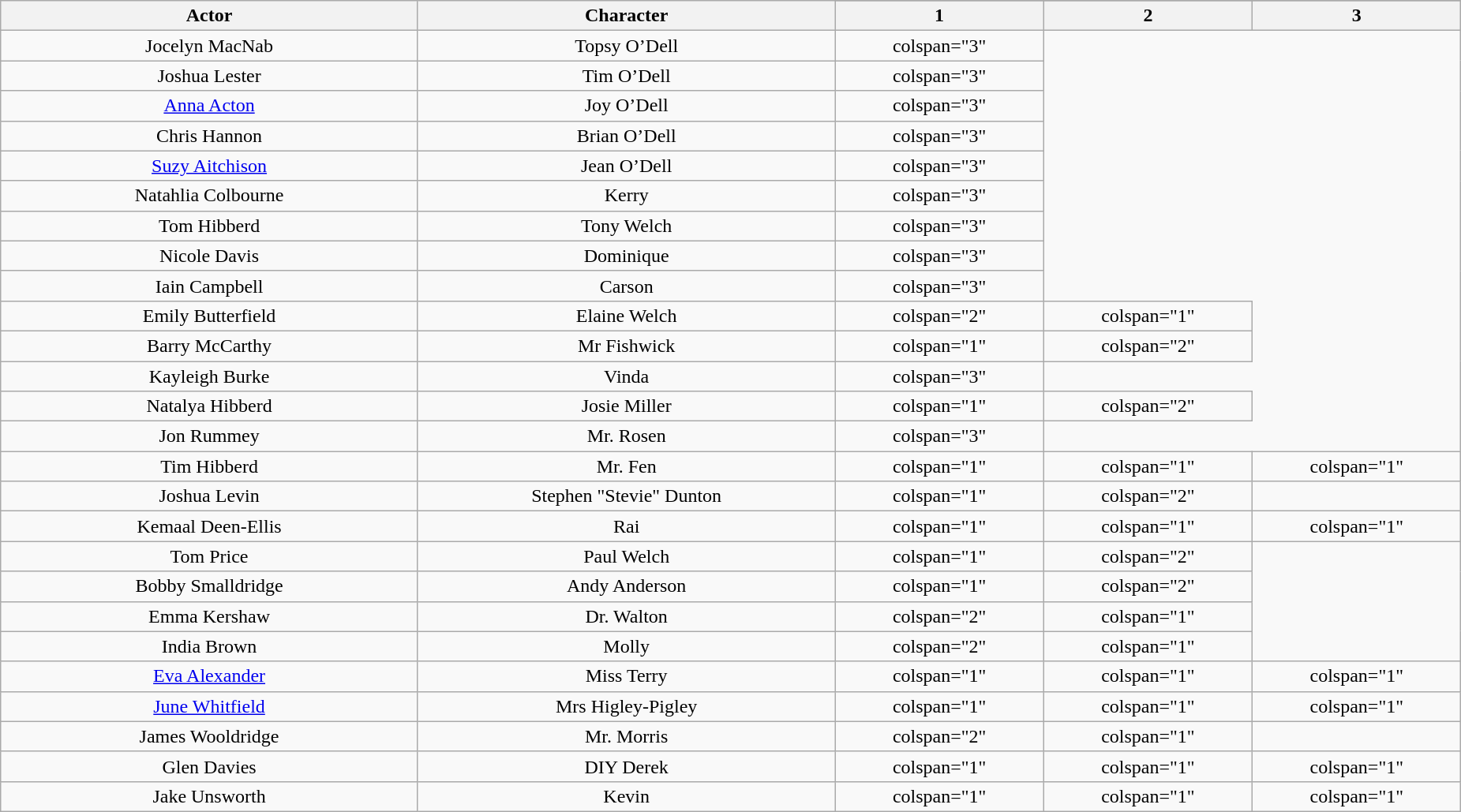<table class="wikitable plainrowheaders" style="text-align:center">
<tr>
<th rowspan="2" style=width:14%;" scope="col">Actor</th>
<th rowspan="2" style="width:14%;" scope="col">Character</th>
</tr>
<tr>
<th style="width:7%;" scope="col">1</th>
<th style="width:7%;" scope="col">2</th>
<th style="width:7%;" scope="col">3</th>
</tr>
<tr>
<td>Jocelyn MacNab</td>
<td>Topsy O’Dell</td>
<td>colspan="3" </td>
</tr>
<tr>
<td>Joshua Lester</td>
<td>Tim O’Dell</td>
<td>colspan="3" </td>
</tr>
<tr>
<td><a href='#'>Anna Acton</a></td>
<td>Joy O’Dell</td>
<td>colspan="3" </td>
</tr>
<tr>
<td>Chris Hannon</td>
<td>Brian O’Dell</td>
<td>colspan="3" </td>
</tr>
<tr>
<td><a href='#'>Suzy Aitchison</a></td>
<td>Jean O’Dell</td>
<td>colspan="3" </td>
</tr>
<tr>
<td>Natahlia Colbourne</td>
<td>Kerry</td>
<td>colspan="3" </td>
</tr>
<tr>
<td>Tom Hibberd</td>
<td>Tony Welch</td>
<td>colspan="3" </td>
</tr>
<tr>
<td>Nicole Davis</td>
<td>Dominique</td>
<td>colspan="3" </td>
</tr>
<tr>
<td>Iain Campbell</td>
<td>Carson</td>
<td>colspan="3" </td>
</tr>
<tr>
<td>Emily Butterfield</td>
<td>Elaine Welch</td>
<td>colspan="2" </td>
<td>colspan="1" </td>
</tr>
<tr>
<td>Barry McCarthy</td>
<td>Mr Fishwick</td>
<td>colspan="1" </td>
<td>colspan="2" </td>
</tr>
<tr>
<td>Kayleigh Burke</td>
<td>Vinda</td>
<td>colspan="3" </td>
</tr>
<tr>
<td>Natalya Hibberd</td>
<td>Josie Miller</td>
<td>colspan="1" </td>
<td>colspan="2" </td>
</tr>
<tr>
<td>Jon Rummey</td>
<td>Mr. Rosen</td>
<td>colspan="3" </td>
</tr>
<tr>
<td>Tim Hibberd</td>
<td>Mr. Fen</td>
<td>colspan="1" </td>
<td>colspan="1" </td>
<td>colspan="1" </td>
</tr>
<tr>
<td>Joshua Levin</td>
<td>Stephen "Stevie" Dunton</td>
<td>colspan="1" </td>
<td>colspan="2" </td>
</tr>
<tr>
<td>Kemaal Deen-Ellis</td>
<td>Rai</td>
<td>colspan="1" </td>
<td>colspan="1" </td>
<td>colspan="1" </td>
</tr>
<tr>
<td>Tom Price</td>
<td>Paul Welch</td>
<td>colspan="1" </td>
<td>colspan="2" </td>
</tr>
<tr>
<td>Bobby Smalldridge</td>
<td>Andy Anderson</td>
<td>colspan="1" </td>
<td>colspan="2" </td>
</tr>
<tr>
<td>Emma Kershaw</td>
<td>Dr. Walton</td>
<td>colspan="2" </td>
<td>colspan="1" </td>
</tr>
<tr>
<td>India Brown</td>
<td>Molly</td>
<td>colspan="2" </td>
<td>colspan="1" </td>
</tr>
<tr>
<td><a href='#'>Eva Alexander</a></td>
<td>Miss Terry</td>
<td>colspan="1" </td>
<td>colspan="1" </td>
<td>colspan="1" </td>
</tr>
<tr>
<td><a href='#'>June Whitfield</a></td>
<td>Mrs Higley-Pigley</td>
<td>colspan="1" </td>
<td>colspan="1" </td>
<td>colspan="1" </td>
</tr>
<tr>
<td>James Wooldridge</td>
<td>Mr. Morris</td>
<td>colspan="2" </td>
<td>colspan="1" </td>
</tr>
<tr>
<td>Glen Davies</td>
<td>DIY Derek</td>
<td>colspan="1" </td>
<td>colspan="1" </td>
<td>colspan="1" </td>
</tr>
<tr>
<td>Jake Unsworth</td>
<td>Kevin</td>
<td>colspan="1" </td>
<td>colspan="1" </td>
<td>colspan="1" </td>
</tr>
</table>
